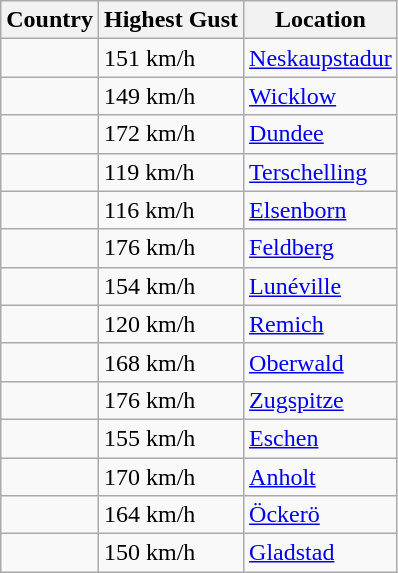<table class="wikitable sortable">
<tr>
<th>Country</th>
<th>Highest Gust</th>
<th>Location</th>
</tr>
<tr>
<td></td>
<td>151 km/h</td>
<td><a href='#'>Neskaupstadur</a></td>
</tr>
<tr>
<td></td>
<td>149 km/h</td>
<td><a href='#'>Wicklow</a></td>
</tr>
<tr>
<td></td>
<td>172 km/h</td>
<td><a href='#'>Dundee</a></td>
</tr>
<tr>
<td></td>
<td>119 km/h</td>
<td><a href='#'>Terschelling</a></td>
</tr>
<tr>
<td></td>
<td>116 km/h</td>
<td><a href='#'>Elsenborn</a></td>
</tr>
<tr>
<td></td>
<td>176 km/h</td>
<td><a href='#'>Feldberg</a></td>
</tr>
<tr>
<td></td>
<td>154 km/h</td>
<td><a href='#'>Lunéville</a></td>
</tr>
<tr>
<td></td>
<td>120 km/h</td>
<td><a href='#'>Remich</a></td>
</tr>
<tr>
<td></td>
<td>168 km/h</td>
<td><a href='#'>Oberwald</a></td>
</tr>
<tr>
<td></td>
<td>176 km/h</td>
<td><a href='#'>Zugspitze</a></td>
</tr>
<tr>
<td></td>
<td>155 km/h</td>
<td><a href='#'>Eschen</a></td>
</tr>
<tr>
<td></td>
<td>170 km/h</td>
<td><a href='#'>Anholt</a></td>
</tr>
<tr>
<td></td>
<td>164 km/h</td>
<td><a href='#'>Öckerö</a></td>
</tr>
<tr>
<td></td>
<td>150 km/h</td>
<td><a href='#'>Gladstad</a></td>
</tr>
</table>
